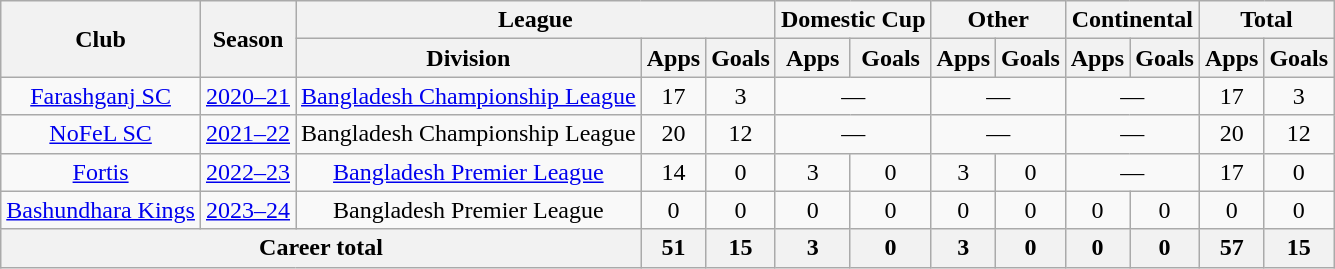<table class="wikitable" style="text-align:center">
<tr>
<th rowspan="2">Club</th>
<th rowspan="2">Season</th>
<th colspan="3">League</th>
<th colspan="2">Domestic Cup</th>
<th colspan="2">Other</th>
<th colspan="2">Continental</th>
<th colspan="2">Total</th>
</tr>
<tr>
<th>Division</th>
<th>Apps</th>
<th>Goals</th>
<th>Apps</th>
<th>Goals</th>
<th>Apps</th>
<th>Goals</th>
<th>Apps</th>
<th>Goals</th>
<th>Apps</th>
<th>Goals</th>
</tr>
<tr>
<td><a href='#'>Farashganj SC</a></td>
<td><a href='#'>2020–21</a></td>
<td><a href='#'>Bangladesh Championship League</a></td>
<td>17</td>
<td>3</td>
<td colspan="2">—</td>
<td colspan="2">—</td>
<td colspan="2">—</td>
<td>17</td>
<td>3</td>
</tr>
<tr>
<td><a href='#'>NoFeL SC</a></td>
<td><a href='#'>2021–22</a></td>
<td>Bangladesh Championship League</td>
<td>20</td>
<td>12</td>
<td colspan="2">—</td>
<td colspan="2">—</td>
<td colspan="2">—</td>
<td>20</td>
<td>12</td>
</tr>
<tr>
<td><a href='#'>Fortis</a></td>
<td><a href='#'>2022–23</a></td>
<td><a href='#'>Bangladesh Premier League</a></td>
<td>14</td>
<td>0</td>
<td>3</td>
<td>0</td>
<td>3</td>
<td>0</td>
<td colspan="2">—</td>
<td>17</td>
<td>0</td>
</tr>
<tr>
<td><a href='#'>Bashundhara Kings</a></td>
<td><a href='#'>2023–24</a></td>
<td>Bangladesh Premier League</td>
<td>0</td>
<td>0</td>
<td>0</td>
<td>0</td>
<td>0</td>
<td>0</td>
<td>0</td>
<td>0</td>
<td>0</td>
<td>0</td>
</tr>
<tr>
<th colspan="3">Career total</th>
<th>51</th>
<th>15</th>
<th>3</th>
<th>0</th>
<th>3</th>
<th>0</th>
<th>0</th>
<th>0</th>
<th>57</th>
<th>15</th>
</tr>
</table>
